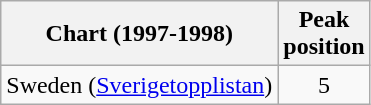<table class="wikitable">
<tr>
<th>Chart (1997-1998)</th>
<th>Peak<br>position</th>
</tr>
<tr>
<td>Sweden (<a href='#'>Sverigetopplistan</a>)</td>
<td align="center">5</td>
</tr>
</table>
